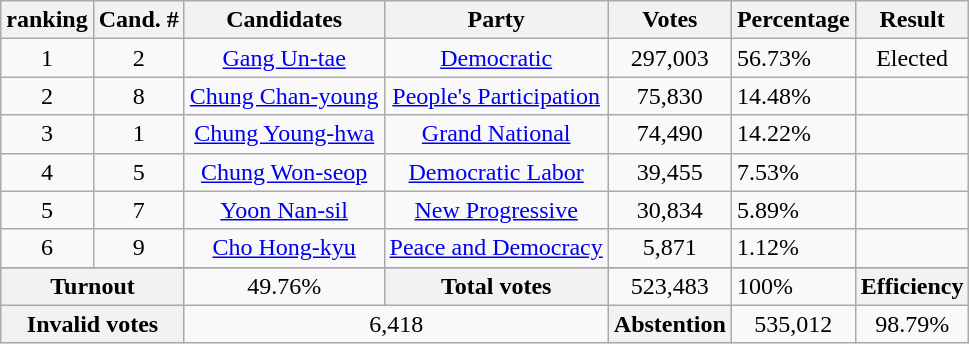<table class="wikitable sortable" style="text-align:center;">
<tr>
<th>ranking</th>
<th>Cand. #</th>
<th>Candidates</th>
<th>Party</th>
<th>Votes</th>
<th>Percentage</th>
<th>Result</th>
</tr>
<tr>
<td>1</td>
<td>2</td>
<td><a href='#'>Gang Un-tae</a></td>
<td><a href='#'>Democratic</a></td>
<td>297,003</td>
<td align=left>56.73%</td>
<td>Elected</td>
</tr>
<tr>
<td>2</td>
<td>8</td>
<td><a href='#'>Chung Chan-young</a></td>
<td><a href='#'>People's Participation</a></td>
<td>75,830</td>
<td align=left>14.48%</td>
<td></td>
</tr>
<tr>
<td>3</td>
<td>1</td>
<td><a href='#'>Chung Young-hwa</a></td>
<td><a href='#'>Grand National</a></td>
<td>74,490</td>
<td align=left>14.22%</td>
<td></td>
</tr>
<tr>
<td>4</td>
<td>5</td>
<td><a href='#'>Chung Won-seop</a></td>
<td><a href='#'>Democratic Labor</a></td>
<td>39,455</td>
<td align=left>7.53%</td>
<td></td>
</tr>
<tr>
<td>5</td>
<td>7</td>
<td><a href='#'>Yoon Nan-sil</a></td>
<td><a href='#'>New Progressive</a></td>
<td>30,834</td>
<td align=left>5.89%</td>
<td></td>
</tr>
<tr>
<td>6</td>
<td>9</td>
<td><a href='#'>Cho Hong-kyu</a></td>
<td><a href='#'>Peace and Democracy</a></td>
<td>5,871</td>
<td align=left>1.12%</td>
<td></td>
</tr>
<tr>
</tr>
<tr class="sortbottom">
<th colspan=2>Turnout</th>
<td>49.76%</td>
<th>Total votes</th>
<td>523,483</td>
<td align=left>100%</td>
<th>Efficiency</th>
</tr>
<tr class="sortbottom">
<th colspan=2>Invalid votes</th>
<td colspan=2>6,418</td>
<th>Abstention</th>
<td>535,012</td>
<td>98.79%</td>
</tr>
</table>
